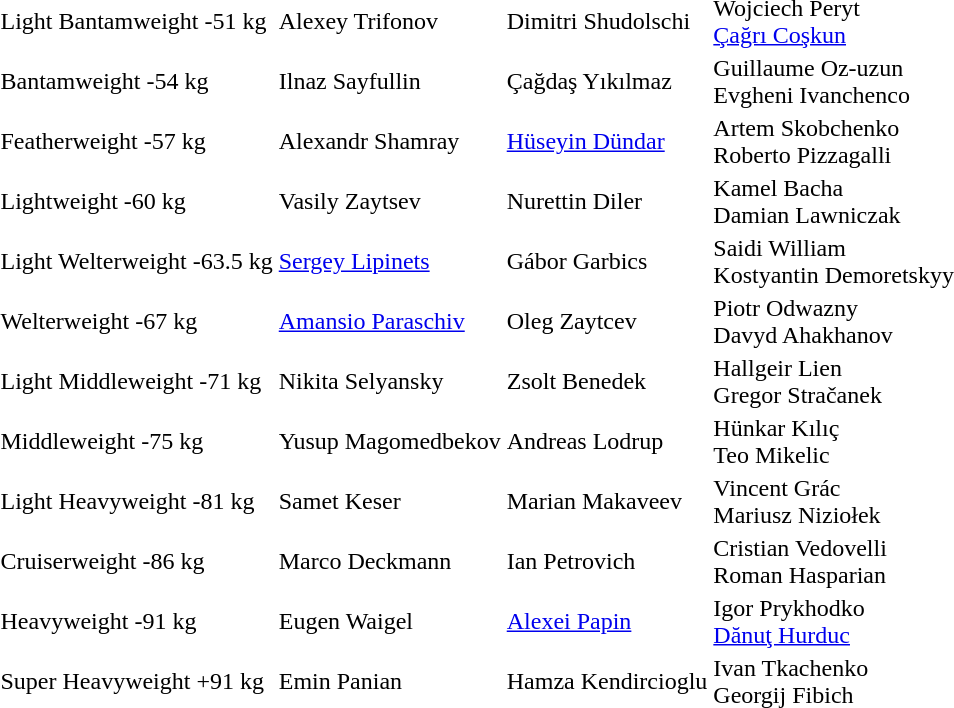<table>
<tr>
<td>Light Bantamweight -51 kg</td>
<td>Alexey Trifonov </td>
<td>Dimitri Shudolschi </td>
<td>Wojciech Peryt <br><a href='#'>Çağrı Coşkun</a> </td>
</tr>
<tr>
<td>Bantamweight -54 kg</td>
<td>Ilnaz Sayfullin </td>
<td>Çağdaş Yıkılmaz </td>
<td>Guillaume Oz-uzun <br>Evgheni Ivanchenco </td>
</tr>
<tr>
<td>Featherweight -57 kg</td>
<td>Alexandr Shamray </td>
<td><a href='#'>Hüseyin Dündar</a> </td>
<td>Artem Skobchenko <br>Roberto Pizzagalli </td>
</tr>
<tr>
<td>Lightweight -60 kg</td>
<td>Vasily Zaytsev </td>
<td>Nurettin Diler </td>
<td>Kamel Bacha <br>Damian Lawniczak </td>
</tr>
<tr>
<td>Light Welterweight -63.5 kg</td>
<td><a href='#'>Sergey Lipinets</a> </td>
<td>Gábor Garbics </td>
<td>Saidi William <br>Kostyantin Demoretskyy </td>
</tr>
<tr>
<td>Welterweight -67 kg</td>
<td><a href='#'>Amansio Paraschiv</a> </td>
<td>Oleg Zaytcev </td>
<td>Piotr Odwazny <br>Davyd Ahakhanov </td>
</tr>
<tr>
<td>Light Middleweight -71 kg</td>
<td>Nikita Selyansky </td>
<td>Zsolt Benedek </td>
<td>Hallgeir Lien <br>Gregor Stračanek </td>
</tr>
<tr>
<td>Middleweight -75 kg</td>
<td>Yusup Magomedbekov </td>
<td>Andreas Lodrup </td>
<td>Hünkar Kılıç <br>Teo Mikelic </td>
</tr>
<tr>
<td>Light Heavyweight -81 kg</td>
<td>Samet Keser </td>
<td>Marian Makaveev </td>
<td>Vincent Grác <br>Mariusz Niziołek </td>
</tr>
<tr>
<td>Cruiserweight -86 kg</td>
<td>Marco Deckmann </td>
<td>Ian Petrovich </td>
<td>Cristian Vedovelli <br>Roman Hasparian </td>
</tr>
<tr>
<td>Heavyweight -91 kg</td>
<td>Eugen Waigel </td>
<td><a href='#'>Alexei Papin</a> </td>
<td>Igor Prykhodko <br><a href='#'>Dănuţ Hurduc</a> </td>
</tr>
<tr>
<td>Super Heavyweight +91 kg</td>
<td>Emin Panian </td>
<td>Hamza Kendircioglu </td>
<td>Ivan Tkachenko  <br>Georgij Fibich </td>
</tr>
<tr>
</tr>
</table>
